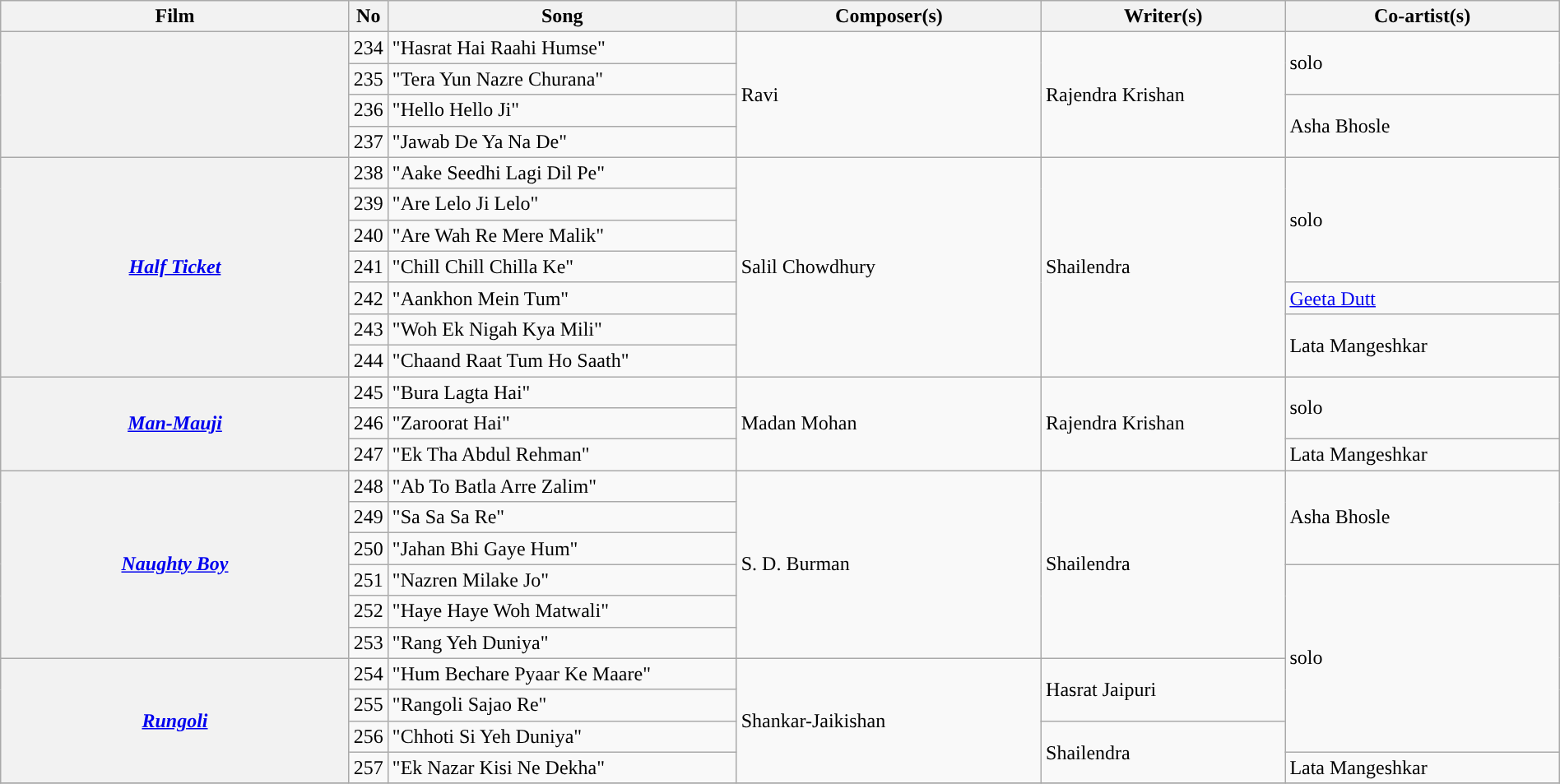<table class="wikitable plainrowheaders" width="100%" textcolor:#000;">
<tr style="background:#b0e0e66;">
<th scope="col" width=23%><strong>Film</strong></th>
<th><strong>No</strong></th>
<th scope="col" width=23%><strong>Song</strong></th>
<th scope="col" width=20%><strong>Composer(s)</strong></th>
<th scope="col" width=16%><strong>Writer(s)</strong></th>
<th scope="col" width=18%><strong>Co-artist(s)</strong></th>
</tr>
<tr>
<th rowspan=4><em></em></th>
<td>234</td>
<td>"Hasrat Hai Raahi Humse"</td>
<td rowspan=4>Ravi</td>
<td rowspan=4>Rajendra Krishan</td>
<td rowspan=2>solo</td>
</tr>
<tr>
<td>235</td>
<td>"Tera Yun Nazre Churana"</td>
</tr>
<tr>
<td>236</td>
<td>"Hello Hello Ji"</td>
<td rowspan=2>Asha Bhosle</td>
</tr>
<tr>
<td>237</td>
<td>"Jawab De Ya Na De"</td>
</tr>
<tr>
<th rowspan=7><em><a href='#'>Half Ticket</a></em></th>
<td>238</td>
<td>"Aake Seedhi Lagi Dil Pe"</td>
<td rowspan=7>Salil Chowdhury</td>
<td rowspan=7>Shailendra</td>
<td rowspan=4>solo</td>
</tr>
<tr>
<td>239</td>
<td>"Are Lelo Ji Lelo"</td>
</tr>
<tr>
<td>240</td>
<td>"Are Wah Re Mere Malik"</td>
</tr>
<tr>
<td>241</td>
<td>"Chill Chill Chilla Ke"</td>
</tr>
<tr>
<td>242</td>
<td>"Aankhon Mein Tum"</td>
<td><a href='#'>Geeta Dutt</a></td>
</tr>
<tr>
<td>243</td>
<td>"Woh Ek Nigah Kya Mili"</td>
<td rowspan=2>Lata Mangeshkar</td>
</tr>
<tr>
<td>244</td>
<td>"Chaand Raat Tum Ho Saath"</td>
</tr>
<tr>
<th rowspan=3><em><a href='#'>Man-Mauji</a></em></th>
<td>245</td>
<td>"Bura Lagta Hai"</td>
<td rowspan=3>Madan Mohan</td>
<td rowspan=3>Rajendra Krishan</td>
<td rowspan=2>solo</td>
</tr>
<tr>
<td>246</td>
<td>"Zaroorat Hai"</td>
</tr>
<tr>
<td>247</td>
<td>"Ek Tha Abdul Rehman"</td>
<td>Lata Mangeshkar</td>
</tr>
<tr>
<th rowspan=6><em><a href='#'>Naughty Boy</a></em></th>
<td>248</td>
<td>"Ab To Batla Arre Zalim"</td>
<td rowspan=6>S. D. Burman</td>
<td rowspan=6>Shailendra</td>
<td rowspan=3>Asha Bhosle</td>
</tr>
<tr>
<td>249</td>
<td>"Sa Sa Sa Re"</td>
</tr>
<tr>
<td>250</td>
<td>"Jahan Bhi Gaye Hum"</td>
</tr>
<tr>
<td>251</td>
<td>"Nazren Milake Jo"</td>
<td rowspan=6>solo</td>
</tr>
<tr>
<td>252</td>
<td>"Haye Haye Woh Matwali"</td>
</tr>
<tr>
<td>253</td>
<td>"Rang Yeh Duniya"</td>
</tr>
<tr>
<th rowspan=4><em><a href='#'>Rungoli</a></em></th>
<td>254</td>
<td>"Hum Bechare Pyaar Ke Maare"</td>
<td rowspan=4>Shankar-Jaikishan</td>
<td rowspan=2>Hasrat Jaipuri</td>
</tr>
<tr>
<td>255</td>
<td>"Rangoli Sajao Re"</td>
</tr>
<tr>
<td>256</td>
<td>"Chhoti Si Yeh Duniya"</td>
<td rowspan=2>Shailendra</td>
</tr>
<tr>
<td>257</td>
<td>"Ek Nazar Kisi Ne Dekha"</td>
<td>Lata Mangeshkar</td>
</tr>
<tr>
</tr>
</table>
